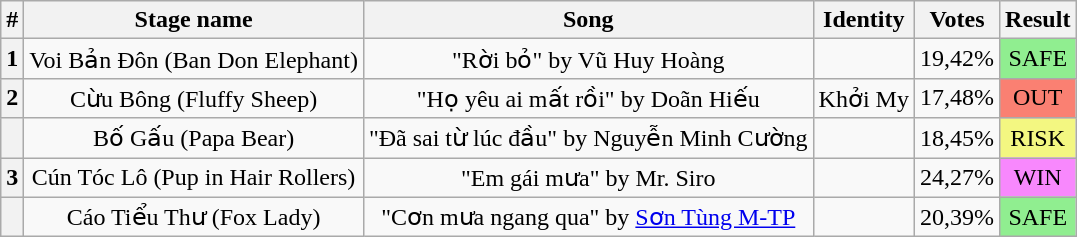<table class="wikitable plainrowheaders" style="text-align: center;">
<tr>
<th>#</th>
<th>Stage name</th>
<th>Song</th>
<th>Identity</th>
<th>Votes</th>
<th>Result</th>
</tr>
<tr>
<th>1</th>
<td>Voi Bản Đôn (Ban Don Elephant)</td>
<td>"Rời bỏ" by Vũ Huy Hoàng</td>
<td></td>
<td>19,42%</td>
<td bgcolor=lightgreen>SAFE</td>
</tr>
<tr>
<th>2</th>
<td>Cừu Bông (Fluffy Sheep)</td>
<td>"Họ yêu ai mất rồi" by Doãn Hiếu</td>
<td>Khởi My</td>
<td>17,48%</td>
<td bgcolor=salmon>OUT</td>
</tr>
<tr>
<th></th>
<td>Bố Gấu (Papa Bear)</td>
<td>"Đã sai từ lúc đầu" by Nguyễn Minh Cường</td>
<td></td>
<td>18,45%</td>
<td bgcolor=#F3F781>RISK</td>
</tr>
<tr>
<th>3</th>
<td>Cún Tóc Lô (Pup in Hair Rollers)</td>
<td>"Em gái mưa" by Mr. Siro</td>
<td></td>
<td>24,27%</td>
<td bgcolor=#F888FD>WIN</td>
</tr>
<tr>
<th></th>
<td>Cáo Tiểu Thư (Fox Lady)</td>
<td>"Cơn mưa ngang qua" by <a href='#'>Sơn Tùng M-TP</a></td>
<td></td>
<td>20,39%</td>
<td bgcolor=lightgreen>SAFE</td>
</tr>
</table>
